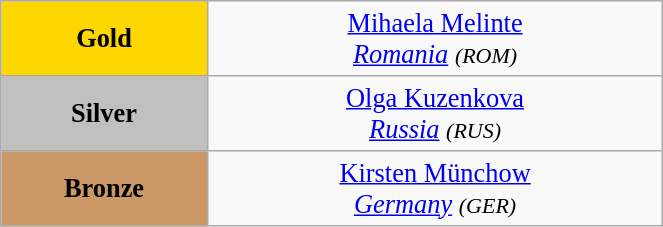<table class="wikitable" style=" text-align:center; font-size:110%;" width="35%">
<tr>
<td bgcolor="gold"><strong>Gold</strong></td>
<td> <a href='#'>Mihaela Melinte</a><br><em><a href='#'>Romania</a> <small>(ROM)</small></em></td>
</tr>
<tr>
<td bgcolor="silver"><strong>Silver</strong></td>
<td> <a href='#'>Olga Kuzenkova</a><br><em><a href='#'>Russia</a> <small>(RUS)</small></em></td>
</tr>
<tr>
<td bgcolor="CC9966"><strong>Bronze</strong></td>
<td> <a href='#'>Kirsten Münchow</a><br><em><a href='#'>Germany</a> <small>(GER)</small></em></td>
</tr>
</table>
